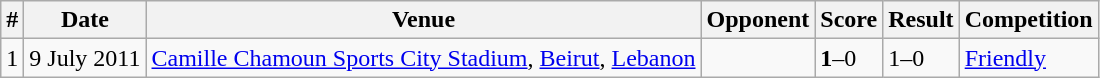<table class="wikitable">
<tr>
<th>#</th>
<th>Date</th>
<th>Venue</th>
<th>Opponent</th>
<th>Score</th>
<th>Result</th>
<th>Competition</th>
</tr>
<tr>
<td>1</td>
<td>9 July 2011</td>
<td><a href='#'>Camille Chamoun Sports City Stadium</a>, <a href='#'>Beirut</a>, <a href='#'>Lebanon</a></td>
<td></td>
<td><strong>1</strong>–0</td>
<td>1–0</td>
<td><a href='#'>Friendly</a></td>
</tr>
</table>
